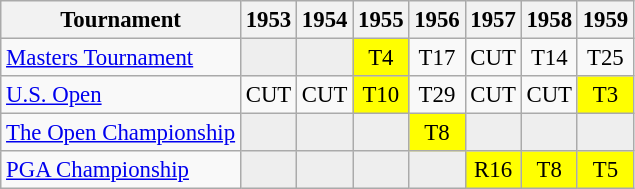<table class="wikitable" style="font-size:95%;text-align:center;">
<tr>
<th>Tournament</th>
<th>1953</th>
<th>1954</th>
<th>1955</th>
<th>1956</th>
<th>1957</th>
<th>1958</th>
<th>1959</th>
</tr>
<tr>
<td align=left><a href='#'>Masters Tournament</a></td>
<td style="background:#eeeeee;"></td>
<td style="background:#eeeeee;"></td>
<td style="background:yellow;">T4</td>
<td>T17</td>
<td>CUT</td>
<td>T14</td>
<td>T25</td>
</tr>
<tr>
<td align=left><a href='#'>U.S. Open</a></td>
<td>CUT</td>
<td>CUT</td>
<td style="background:yellow;">T10</td>
<td>T29</td>
<td>CUT</td>
<td>CUT</td>
<td style="background:yellow;">T3</td>
</tr>
<tr>
<td align=left><a href='#'>The Open Championship</a></td>
<td style="background:#eeeeee;"></td>
<td style="background:#eeeeee;"></td>
<td style="background:#eeeeee;"></td>
<td style="background:yellow;">T8</td>
<td style="background:#eeeeee;"></td>
<td style="background:#eeeeee;"></td>
<td style="background:#eeeeee;"></td>
</tr>
<tr>
<td align=left><a href='#'>PGA Championship</a></td>
<td style="background:#eeeeee;"></td>
<td style="background:#eeeeee;"></td>
<td style="background:#eeeeee;"></td>
<td style="background:#eeeeee;"></td>
<td style="background:yellow;">R16</td>
<td style="background:yellow;">T8</td>
<td style="background:yellow;">T5</td>
</tr>
</table>
